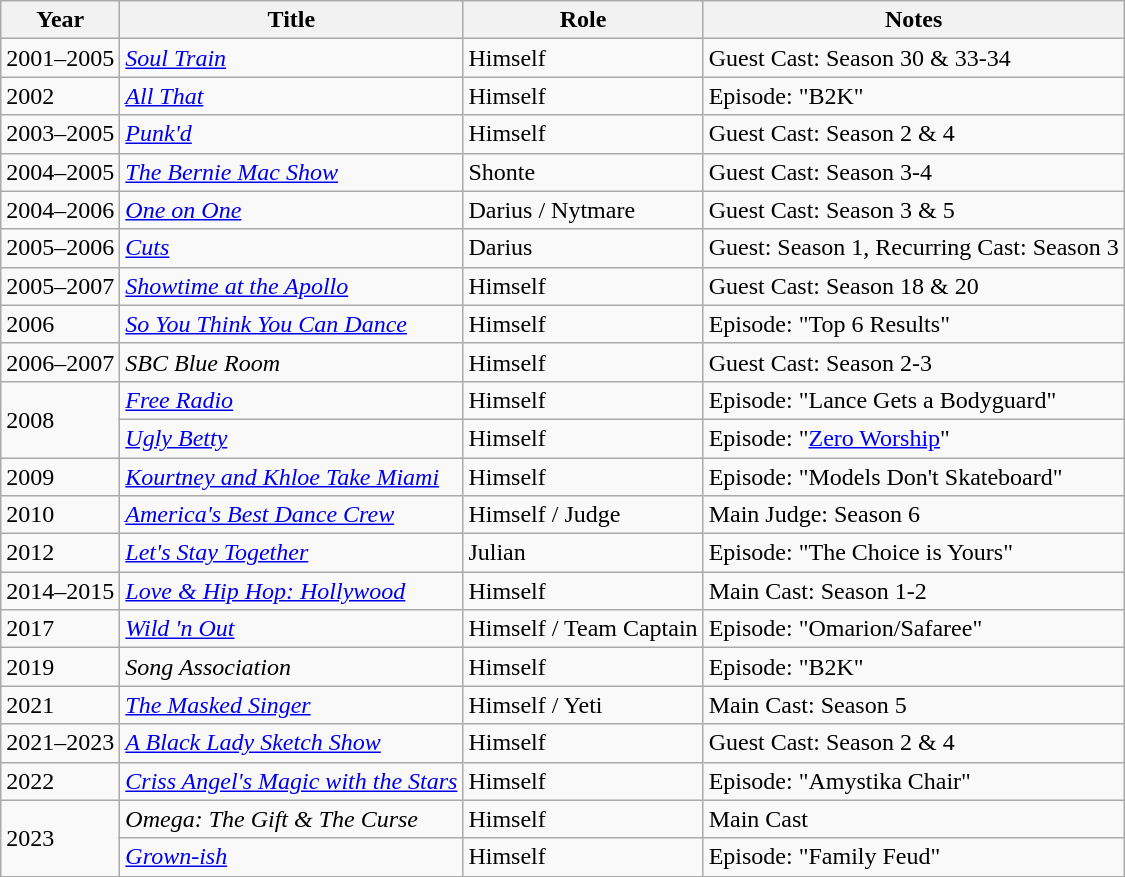<table class="wikitable plainrowheaders sortable" style="margin-right: 0;">
<tr>
<th>Year</th>
<th>Title</th>
<th>Role</th>
<th>Notes</th>
</tr>
<tr>
<td>2001–2005</td>
<td><em><a href='#'>Soul Train</a></em></td>
<td>Himself</td>
<td>Guest Cast: Season 30 & 33-34</td>
</tr>
<tr>
<td>2002</td>
<td><em><a href='#'>All That</a></em></td>
<td>Himself</td>
<td>Episode: "B2K"</td>
</tr>
<tr>
<td>2003–2005</td>
<td><em><a href='#'>Punk'd</a></em></td>
<td>Himself</td>
<td>Guest Cast: Season 2 & 4</td>
</tr>
<tr>
<td>2004–2005</td>
<td><em><a href='#'>The Bernie Mac Show</a></em></td>
<td>Shonte</td>
<td>Guest Cast: Season 3-4</td>
</tr>
<tr>
<td>2004–2006</td>
<td><em><a href='#'>One on One</a></em></td>
<td>Darius / Nytmare</td>
<td>Guest Cast: Season 3 & 5</td>
</tr>
<tr>
<td>2005–2006</td>
<td><em><a href='#'>Cuts</a></em></td>
<td>Darius</td>
<td>Guest: Season 1, Recurring Cast: Season 3</td>
</tr>
<tr>
<td>2005–2007</td>
<td><em><a href='#'>Showtime at the Apollo</a></em></td>
<td>Himself</td>
<td>Guest Cast: Season 18 & 20</td>
</tr>
<tr>
<td>2006</td>
<td><em><a href='#'>So You Think You Can Dance</a></em></td>
<td>Himself</td>
<td>Episode: "Top 6 Results"</td>
</tr>
<tr>
<td>2006–2007</td>
<td><em>SBC Blue Room</em></td>
<td>Himself</td>
<td>Guest Cast: Season 2-3</td>
</tr>
<tr>
<td rowspan=2>2008</td>
<td><em><a href='#'>Free Radio</a></em></td>
<td>Himself</td>
<td>Episode: "Lance Gets a Bodyguard"</td>
</tr>
<tr>
<td><em><a href='#'>Ugly Betty</a></em></td>
<td>Himself</td>
<td>Episode: "<a href='#'>Zero Worship</a>"</td>
</tr>
<tr>
<td>2009</td>
<td><em><a href='#'>Kourtney and Khloe Take Miami</a></em></td>
<td>Himself</td>
<td>Episode: "Models Don't Skateboard"</td>
</tr>
<tr>
<td>2010</td>
<td><em><a href='#'>America's Best Dance Crew</a></em></td>
<td>Himself / Judge</td>
<td>Main Judge: Season 6</td>
</tr>
<tr>
<td>2012</td>
<td><em><a href='#'>Let's Stay Together</a></em></td>
<td>Julian</td>
<td>Episode: "The Choice is Yours"</td>
</tr>
<tr>
<td>2014–2015</td>
<td><em><a href='#'>Love & Hip Hop: Hollywood</a></em></td>
<td>Himself</td>
<td>Main Cast: Season 1-2</td>
</tr>
<tr>
<td>2017</td>
<td><em><a href='#'>Wild 'n Out</a></em></td>
<td>Himself / Team Captain</td>
<td>Episode: "Omarion/Safaree"</td>
</tr>
<tr>
<td>2019</td>
<td><em>Song Association</em></td>
<td>Himself</td>
<td>Episode: "B2K"</td>
</tr>
<tr>
<td>2021</td>
<td><em><a href='#'>The Masked Singer</a></em></td>
<td>Himself / Yeti</td>
<td>Main Cast: Season 5</td>
</tr>
<tr>
<td>2021–2023</td>
<td><em><a href='#'>A Black Lady Sketch Show</a></em></td>
<td>Himself</td>
<td>Guest Cast: Season 2 & 4</td>
</tr>
<tr>
<td>2022</td>
<td><em><a href='#'>Criss Angel's Magic with the Stars</a></em></td>
<td>Himself</td>
<td>Episode: "Amystika Chair"</td>
</tr>
<tr>
<td rowspan=2>2023</td>
<td><em>Omega: The Gift & The Curse</em></td>
<td>Himself</td>
<td>Main Cast</td>
</tr>
<tr>
<td><em><a href='#'>Grown-ish</a></em></td>
<td>Himself</td>
<td>Episode: "Family Feud"</td>
</tr>
</table>
